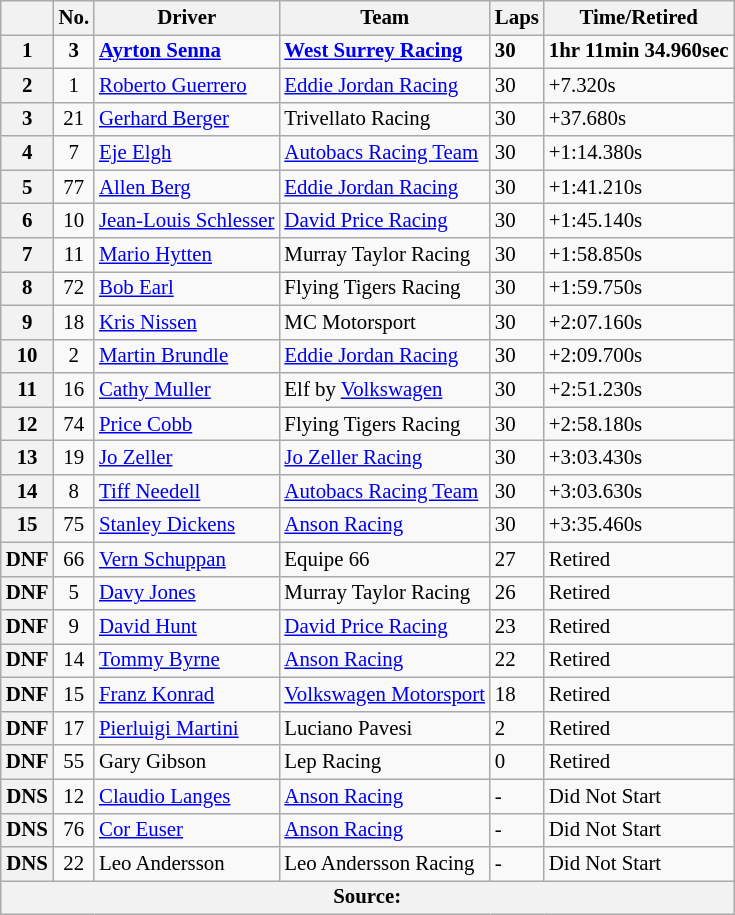<table class="wikitable" style="font-size: 87%;">
<tr>
<th></th>
<th>No.</th>
<th>Driver</th>
<th>Team</th>
<th>Laps</th>
<th>Time/Retired</th>
</tr>
<tr>
<th>1</th>
<td align=center><strong>3</strong></td>
<td> <strong><a href='#'>Ayrton Senna</a></strong></td>
<td><strong><a href='#'>West Surrey Racing</a></strong></td>
<td><strong>30</strong></td>
<td><strong>1hr 11min 34.960sec</strong></td>
</tr>
<tr>
<th>2</th>
<td align=center>1</td>
<td> <a href='#'>Roberto Guerrero</a></td>
<td><a href='#'>Eddie Jordan Racing</a></td>
<td>30</td>
<td>+7.320s</td>
</tr>
<tr>
<th>3</th>
<td align=center>21</td>
<td> <a href='#'>Gerhard Berger</a></td>
<td>Trivellato Racing</td>
<td>30</td>
<td>+37.680s</td>
</tr>
<tr>
<th>4</th>
<td align=center>7</td>
<td> <a href='#'>Eje Elgh</a></td>
<td><a href='#'>Autobacs Racing Team</a></td>
<td>30</td>
<td>+1:14.380s</td>
</tr>
<tr>
<th>5</th>
<td align=center>77</td>
<td> <a href='#'>Allen Berg</a></td>
<td><a href='#'>Eddie Jordan Racing</a></td>
<td>30</td>
<td>+1:41.210s</td>
</tr>
<tr>
<th>6</th>
<td align=center>10</td>
<td> <a href='#'>Jean-Louis Schlesser</a></td>
<td><a href='#'>David Price Racing</a></td>
<td>30</td>
<td>+1:45.140s</td>
</tr>
<tr>
<th>7</th>
<td align=center>11</td>
<td> <a href='#'>Mario Hytten</a></td>
<td>Murray Taylor Racing</td>
<td>30</td>
<td>+1:58.850s</td>
</tr>
<tr>
<th>8</th>
<td align=center>72</td>
<td> <a href='#'>Bob Earl</a></td>
<td>Flying Tigers Racing</td>
<td>30</td>
<td>+1:59.750s</td>
</tr>
<tr>
<th>9</th>
<td align=center>18</td>
<td> <a href='#'>Kris Nissen</a></td>
<td>MC Motorsport</td>
<td>30</td>
<td>+2:07.160s</td>
</tr>
<tr>
<th>10</th>
<td align=center>2</td>
<td> <a href='#'>Martin Brundle</a></td>
<td><a href='#'>Eddie Jordan Racing</a></td>
<td>30</td>
<td>+2:09.700s</td>
</tr>
<tr>
<th>11</th>
<td align=center>16</td>
<td> <a href='#'>Cathy Muller</a></td>
<td>Elf by <a href='#'>Volkswagen</a></td>
<td>30</td>
<td>+2:51.230s</td>
</tr>
<tr>
<th>12</th>
<td align=center>74</td>
<td> <a href='#'>Price Cobb</a></td>
<td>Flying Tigers Racing</td>
<td>30</td>
<td>+2:58.180s</td>
</tr>
<tr>
<th>13</th>
<td align=center>19</td>
<td> <a href='#'>Jo Zeller</a></td>
<td><a href='#'>Jo Zeller Racing</a></td>
<td>30</td>
<td>+3:03.430s</td>
</tr>
<tr>
<th>14</th>
<td align=center>8</td>
<td> <a href='#'>Tiff Needell</a></td>
<td><a href='#'>Autobacs Racing Team</a></td>
<td>30</td>
<td>+3:03.630s</td>
</tr>
<tr>
<th>15</th>
<td align=center>75</td>
<td> <a href='#'>Stanley Dickens</a></td>
<td><a href='#'>Anson Racing</a></td>
<td>30</td>
<td>+3:35.460s</td>
</tr>
<tr>
<th>DNF</th>
<td align=center>66</td>
<td> <a href='#'>Vern Schuppan</a></td>
<td>Equipe 66</td>
<td>27</td>
<td>Retired</td>
</tr>
<tr>
<th>DNF</th>
<td align=center>5</td>
<td> <a href='#'>Davy Jones</a></td>
<td>Murray Taylor Racing</td>
<td>26</td>
<td>Retired</td>
</tr>
<tr>
<th>DNF</th>
<td align=center>9</td>
<td> <a href='#'>David Hunt</a></td>
<td><a href='#'>David Price Racing</a></td>
<td>23</td>
<td>Retired</td>
</tr>
<tr>
<th>DNF</th>
<td align=center>14</td>
<td> <a href='#'>Tommy Byrne</a></td>
<td><a href='#'>Anson Racing</a></td>
<td>22</td>
<td>Retired</td>
</tr>
<tr>
<th>DNF</th>
<td align=center>15</td>
<td> <a href='#'>Franz Konrad</a></td>
<td><a href='#'>Volkswagen Motorsport</a></td>
<td>18</td>
<td>Retired</td>
</tr>
<tr>
<th>DNF</th>
<td align=center>17</td>
<td> <a href='#'>Pierluigi Martini</a></td>
<td>Luciano Pavesi</td>
<td>2</td>
<td>Retired</td>
</tr>
<tr>
<th>DNF</th>
<td align=center>55</td>
<td> Gary Gibson</td>
<td>Lep Racing</td>
<td>0</td>
<td>Retired</td>
</tr>
<tr>
<th>DNS</th>
<td align=center>12</td>
<td> <a href='#'>Claudio Langes</a></td>
<td><a href='#'>Anson Racing</a></td>
<td>-</td>
<td>Did Not Start</td>
</tr>
<tr>
<th>DNS</th>
<td align=center>76</td>
<td> <a href='#'>Cor Euser</a></td>
<td><a href='#'>Anson Racing</a></td>
<td>-</td>
<td>Did Not Start</td>
</tr>
<tr>
<th>DNS</th>
<td align=center>22</td>
<td> Leo Andersson</td>
<td>Leo Andersson Racing</td>
<td>-</td>
<td>Did Not Start</td>
</tr>
<tr>
<th colspan="6">Source:</th>
</tr>
</table>
